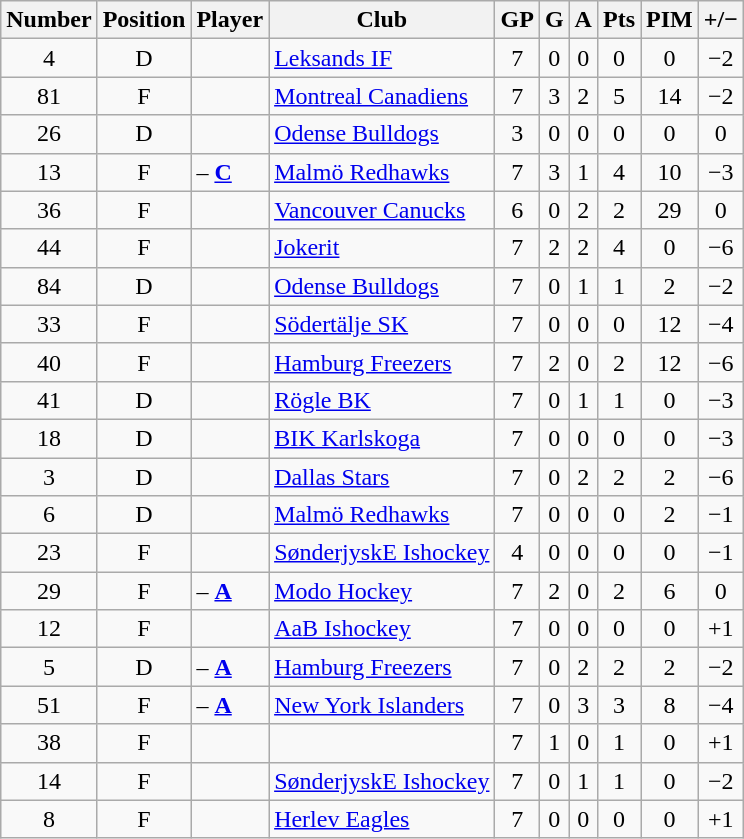<table class="wikitable sortable" style="text-align: center;">
<tr>
<th scope="col">Number</th>
<th scope="col">Position</th>
<th scope="col">Player</th>
<th scope="col">Club</th>
<th scope="col">GP</th>
<th scope="col">G</th>
<th scope="col">A</th>
<th scope="col">Pts</th>
<th scope="col">PIM</th>
<th scope="col">+/−</th>
</tr>
<tr>
<td>4</td>
<td>D</td>
<td scope="row" align=left></td>
<td align=left><a href='#'>Leksands IF</a></td>
<td>7</td>
<td>0</td>
<td>0</td>
<td>0</td>
<td>0</td>
<td>−2</td>
</tr>
<tr>
<td>81</td>
<td>F</td>
<td scope="row" align=left></td>
<td align=left><a href='#'>Montreal Canadiens</a></td>
<td>7</td>
<td>3</td>
<td>2</td>
<td>5</td>
<td>14</td>
<td>−2</td>
</tr>
<tr>
<td>26</td>
<td>D</td>
<td scope="row" align=left></td>
<td align=left><a href='#'>Odense Bulldogs</a></td>
<td>3</td>
<td>0</td>
<td>0</td>
<td>0</td>
<td>0</td>
<td>0</td>
</tr>
<tr>
<td>13</td>
<td>F</td>
<td scope="row" align=left> – <strong><a href='#'>C</a></strong></td>
<td align=left><a href='#'>Malmö Redhawks</a></td>
<td>7</td>
<td>3</td>
<td>1</td>
<td>4</td>
<td>10</td>
<td>−3</td>
</tr>
<tr>
<td>36</td>
<td>F</td>
<td scope="row" align=left></td>
<td align=left><a href='#'>Vancouver Canucks</a></td>
<td>6</td>
<td>0</td>
<td>2</td>
<td>2</td>
<td>29</td>
<td>0</td>
</tr>
<tr>
<td>44</td>
<td>F</td>
<td scope="row" align=left></td>
<td align=left><a href='#'>Jokerit</a></td>
<td>7</td>
<td>2</td>
<td>2</td>
<td>4</td>
<td>0</td>
<td>−6</td>
</tr>
<tr>
<td>84</td>
<td>D</td>
<td scope="row" align=left></td>
<td align=left><a href='#'>Odense Bulldogs</a></td>
<td>7</td>
<td>0</td>
<td>1</td>
<td>1</td>
<td>2</td>
<td>−2</td>
</tr>
<tr>
<td>33</td>
<td>F</td>
<td scope="row" align=left></td>
<td align=left><a href='#'>Södertälje SK</a></td>
<td>7</td>
<td>0</td>
<td>0</td>
<td>0</td>
<td>12</td>
<td>−4</td>
</tr>
<tr>
<td>40</td>
<td>F</td>
<td scope="row" align=left></td>
<td align=left><a href='#'>Hamburg Freezers</a></td>
<td>7</td>
<td>2</td>
<td>0</td>
<td>2</td>
<td>12</td>
<td>−6</td>
</tr>
<tr>
<td>41</td>
<td>D</td>
<td scope="row" align=left></td>
<td align=left><a href='#'>Rögle BK</a></td>
<td>7</td>
<td>0</td>
<td>1</td>
<td>1</td>
<td>0</td>
<td>−3</td>
</tr>
<tr>
<td>18</td>
<td>D</td>
<td scope="row" align=left></td>
<td align=left><a href='#'>BIK Karlskoga</a></td>
<td>7</td>
<td>0</td>
<td>0</td>
<td>0</td>
<td>0</td>
<td>−3</td>
</tr>
<tr>
<td>3</td>
<td>D</td>
<td scope="row" align=left></td>
<td align=left><a href='#'>Dallas Stars</a></td>
<td>7</td>
<td>0</td>
<td>2</td>
<td>2</td>
<td>2</td>
<td>−6</td>
</tr>
<tr>
<td>6</td>
<td>D</td>
<td scope="row" align=left></td>
<td align=left><a href='#'>Malmö Redhawks</a></td>
<td>7</td>
<td>0</td>
<td>0</td>
<td>0</td>
<td>2</td>
<td>−1</td>
</tr>
<tr>
<td>23</td>
<td>F</td>
<td scope="row" align=left></td>
<td align=left><a href='#'>SønderjyskE Ishockey</a></td>
<td>4</td>
<td>0</td>
<td>0</td>
<td>0</td>
<td>0</td>
<td>−1</td>
</tr>
<tr>
<td>29</td>
<td>F</td>
<td scope="row" align=left> – <strong><a href='#'>A</a></strong></td>
<td align=left><a href='#'>Modo Hockey</a></td>
<td>7</td>
<td>2</td>
<td>0</td>
<td>2</td>
<td>6</td>
<td>0</td>
</tr>
<tr>
<td>12</td>
<td>F</td>
<td scope="row" align=left></td>
<td align=left><a href='#'>AaB Ishockey</a></td>
<td>7</td>
<td>0</td>
<td>0</td>
<td>0</td>
<td>0</td>
<td>+1</td>
</tr>
<tr>
<td>5</td>
<td>D</td>
<td scope="row" align=left> – <strong><a href='#'>A</a></strong></td>
<td align=left><a href='#'>Hamburg Freezers</a></td>
<td>7</td>
<td>0</td>
<td>2</td>
<td>2</td>
<td>2</td>
<td>−2</td>
</tr>
<tr>
<td>51</td>
<td>F</td>
<td scope="row" align=left> – <strong><a href='#'>A</a></strong></td>
<td align=left><a href='#'>New York Islanders</a></td>
<td>7</td>
<td>0</td>
<td>3</td>
<td>3</td>
<td>8</td>
<td>−4</td>
</tr>
<tr>
<td>38</td>
<td>F</td>
<td scope="row" align=left></td>
<td align=left></td>
<td>7</td>
<td>1</td>
<td>0</td>
<td>1</td>
<td>0</td>
<td>+1</td>
</tr>
<tr>
<td>14</td>
<td>F</td>
<td scope="row" align=left></td>
<td align=left><a href='#'>SønderjyskE Ishockey</a></td>
<td>7</td>
<td>0</td>
<td>1</td>
<td>1</td>
<td>0</td>
<td>−2</td>
</tr>
<tr>
<td>8</td>
<td>F</td>
<td scope="row" align=left></td>
<td align=left><a href='#'>Herlev Eagles</a></td>
<td>7</td>
<td>0</td>
<td>0</td>
<td>0</td>
<td>0</td>
<td>+1</td>
</tr>
</table>
